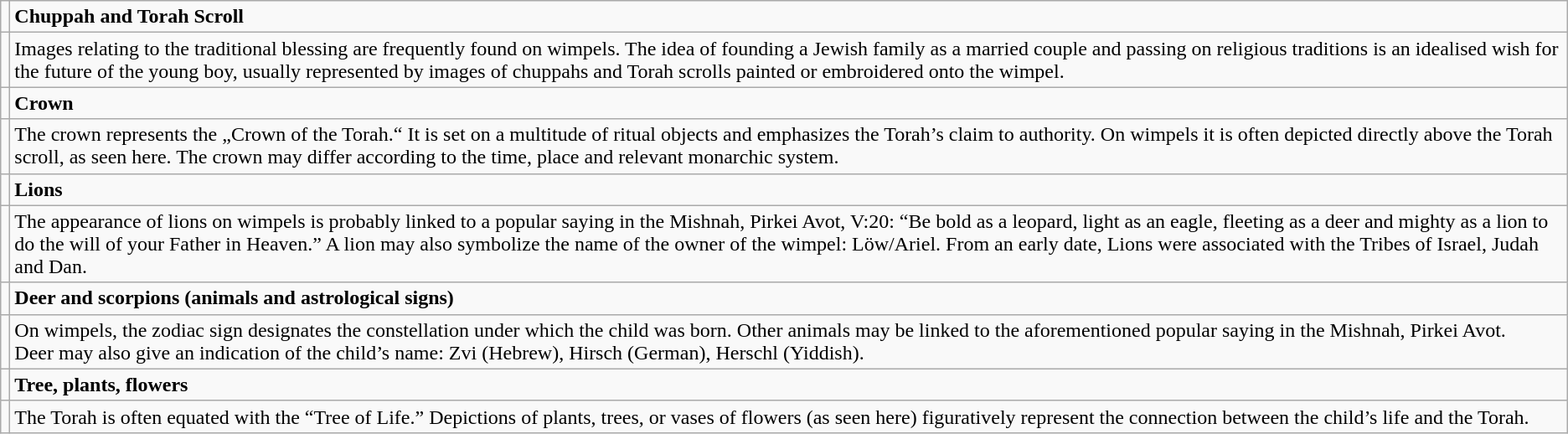<table class="wikitable">
<tr>
<td></td>
<td><strong>Chuppah and Torah Scroll</strong></td>
</tr>
<tr>
<td></td>
<td>Images relating to the traditional blessing are frequently found on wimpels. The idea of founding a Jewish family as a married couple and passing on religious traditions is an idealised wish for the future of the young boy, usually represented by images of chuppahs and Torah scrolls painted or embroidered onto the wimpel.</td>
</tr>
<tr>
<td></td>
<td><strong>Crown</strong></td>
</tr>
<tr>
<td></td>
<td>The crown represents the „Crown of the Torah.“ It is set on a multitude of ritual objects and emphasizes the Torah’s claim to authority. On wimpels it is often depicted directly above the Torah scroll, as seen here. The crown may differ according to the time, place and relevant monarchic system.</td>
</tr>
<tr>
<td></td>
<td><strong>Lions</strong></td>
</tr>
<tr>
<td></td>
<td>The appearance of lions on wimpels is probably linked to a popular saying in the Mishnah, Pirkei Avot, V:20: “Be bold as a leopard, light as an eagle, fleeting as a deer and mighty as a lion to do the will of your Father in Heaven.” A lion may also symbolize the name of the owner of the wimpel: Löw/Ariel. From an early date, Lions were associated with the Tribes of Israel, Judah and Dan.</td>
</tr>
<tr>
<td></td>
<td><strong>Deer and scorpions (animals and astrological signs)</strong></td>
</tr>
<tr>
<td></td>
<td>On wimpels, the zodiac sign designates the constellation under which the child was born. Other animals may be linked to the aforementioned popular saying in the Mishnah, Pirkei Avot.<br>Deer may also give an indication of the child’s name: Zvi (Hebrew), Hirsch (German), Herschl (Yiddish).</td>
</tr>
<tr>
<td></td>
<td><strong>Tree, plants, flowers</strong></td>
</tr>
<tr>
<td></td>
<td>The Torah is often equated with the “Tree of Life.” Depictions of plants, trees, or vases of flowers (as seen here) figuratively represent the connection between the child’s life and the Torah.</td>
</tr>
</table>
